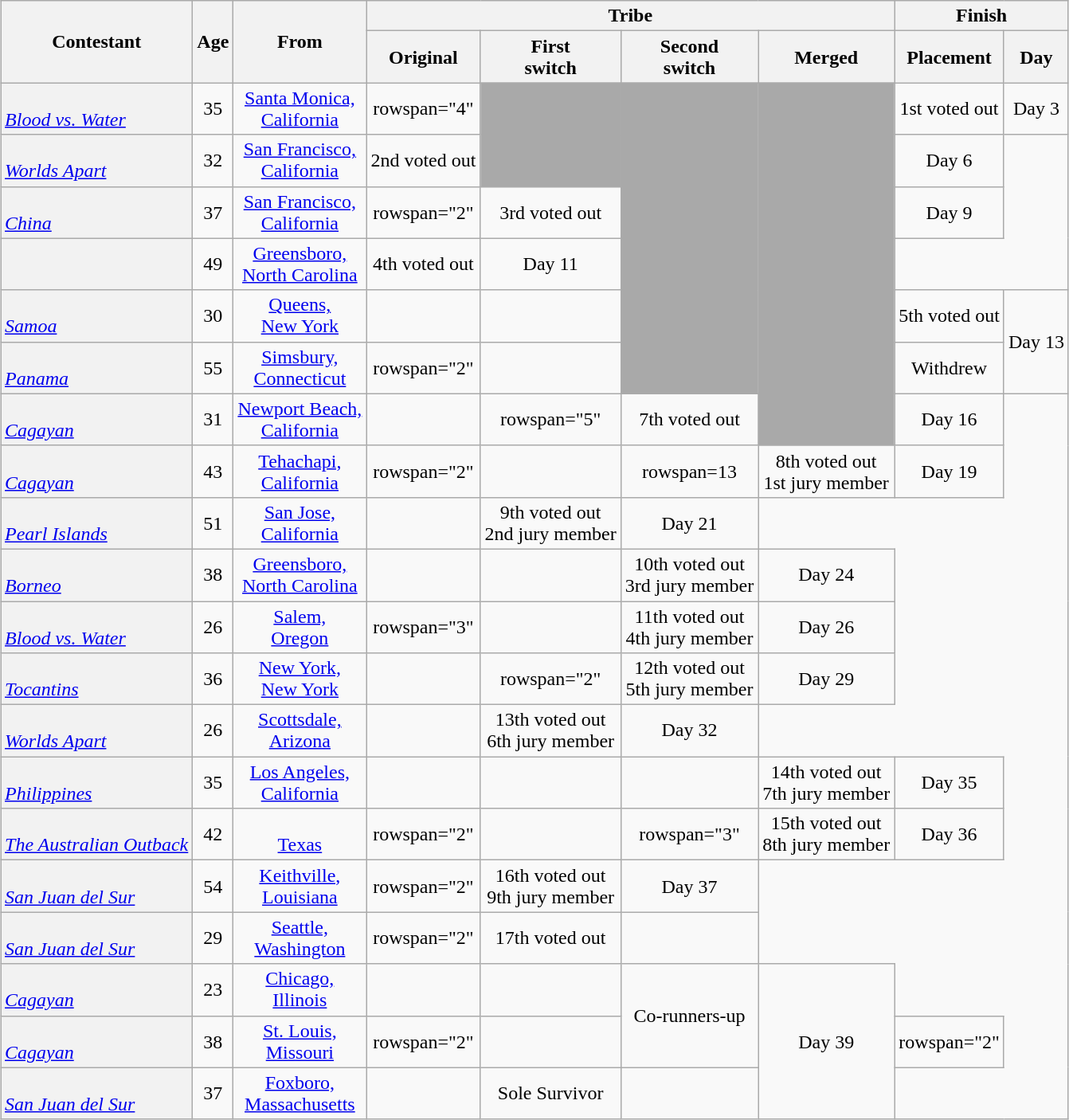<table class="wikitable sortable" style="margin:auto; text-align:center">
<tr>
<th rowspan="2" scope="col">Contestant</th>
<th rowspan="2" scope="col">Age</th>
<th rowspan="2" scope="col" class=unsortable>From</th>
<th colspan="4" scope="colgroup">Tribe</th>
<th colspan="2" scope="colgroup">Finish</th>
</tr>
<tr>
<th scope="col">Original</th>
<th scope="col">First<br>switch</th>
<th scope="col">Second<br>switch</th>
<th scope="col" class=unsortable>Merged</th>
<th scope="col" class=unsortable>Placement</th>
<th scope="col" class=unsortable>Day</th>
</tr>
<tr>
<th scope="row" style="text-align:left;font-weight:normal"><strong></strong><br><a href='#'><em>Blood vs. Water</em></a></th>
<td>35</td>
<td><a href='#'>Santa Monica,<br>California</a></td>
<td>rowspan="4" </td>
<td style="background:darkgrey;" rowspan="2"></td>
<td style="background:darkgrey;" rowspan="6"></td>
<td style="background:darkgrey;" rowspan="7"></td>
<td>1st voted out</td>
<td>Day 3</td>
</tr>
<tr>
<th scope="row" style="text-align:left;font-weight:normal"><strong></strong><br><a href='#'><em>Worlds Apart</em></a></th>
<td>32</td>
<td><a href='#'>San Francisco,<br>California</a></td>
<td>2nd voted out</td>
<td>Day 6</td>
</tr>
<tr>
<th scope="row" style="text-align:left;font-weight:normal"><strong></strong><br><a href='#'><em>China</em></a></th>
<td>37</td>
<td><a href='#'>San Francisco,<br>California</a></td>
<td>rowspan="2" </td>
<td>3rd voted out</td>
<td>Day 9</td>
</tr>
<tr>
<th scope="row" style="text-align:left;font-weight:normal"><strong></strong><br></th>
<td>49</td>
<td><a href='#'>Greensboro,<br>North Carolina</a></td>
<td>4th voted out</td>
<td>Day 11</td>
</tr>
<tr>
<th scope="row" style="text-align:left;font-weight:normal"><strong></strong><br><a href='#'><em>Samoa</em></a></th>
<td>30</td>
<td><a href='#'>Queens,<br>New York</a></td>
<td></td>
<td></td>
<td>5th voted out</td>
<td rowspan="2">Day 13</td>
</tr>
<tr>
<th scope="row" style="text-align:left;font-weight:normal"><strong></strong><br><a href='#'><em>Panama</em></a></th>
<td>55</td>
<td><a href='#'>Simsbury,<br>Connecticut</a></td>
<td>rowspan="2" </td>
<td></td>
<td>Withdrew<br></td>
</tr>
<tr>
<th scope="row" style="text-align:left;font-weight:normal"><strong></strong><br><a href='#'><em>Cagayan</em></a></th>
<td>31</td>
<td><a href='#'>Newport Beach,<br>California</a></td>
<td></td>
<td>rowspan="5" </td>
<td>7th voted out</td>
<td>Day 16</td>
</tr>
<tr>
<th scope="row" style="text-align:left;font-weight:normal"><strong></strong><br><a href='#'><em>Cagayan</em></a></th>
<td>43</td>
<td><a href='#'>Tehachapi,<br>California</a></td>
<td>rowspan="2" </td>
<td></td>
<td>rowspan=13 </td>
<td>8th voted out<br>1st jury member</td>
<td>Day 19</td>
</tr>
<tr>
<th scope="row" style="text-align:left;font-weight:normal"><strong></strong><br><a href='#'><em>Pearl Islands</em></a></th>
<td>51</td>
<td><a href='#'>San Jose,<br> California</a></td>
<td></td>
<td>9th voted out<br>2nd jury member</td>
<td>Day 21</td>
</tr>
<tr>
<th scope="row" style="text-align:left;font-weight:normal"><strong></strong><br><a href='#'><em>Borneo</em></a></th>
<td>38</td>
<td><a href='#'>Greensboro,<br>North Carolina</a></td>
<td></td>
<td></td>
<td>10th voted out<br>3rd jury member</td>
<td>Day 24</td>
</tr>
<tr>
<th scope="row" style="text-align:left;font-weight:normal"><strong></strong><br><a href='#'><em>Blood vs. Water</em></a></th>
<td>26</td>
<td><a href='#'>Salem,<br>Oregon</a></td>
<td>rowspan="3" </td>
<td></td>
<td>11th voted out<br>4th jury member</td>
<td>Day 26</td>
</tr>
<tr>
<th scope="row" style="text-align:left;font-weight:normal"><strong></strong><br><a href='#'><em>Tocantins</em></a></th>
<td>36</td>
<td><a href='#'>New York,<br>New York</a></td>
<td></td>
<td>rowspan="2" </td>
<td>12th voted out<br>5th jury member</td>
<td>Day 29</td>
</tr>
<tr>
<th scope="row" style="text-align:left;font-weight:normal"><strong></strong><br><a href='#'><em>Worlds Apart</em></a></th>
<td>26</td>
<td><a href='#'>Scottsdale,<br>Arizona</a></td>
<td></td>
<td>13th voted out<br>6th jury member</td>
<td>Day 32</td>
</tr>
<tr>
<th scope="row" style="text-align:left;font-weight:normal"><strong></strong><br><a href='#'><em>Philippines</em></a></th>
<td>35</td>
<td><a href='#'>Los Angeles,<br>California</a></td>
<td></td>
<td></td>
<td></td>
<td>14th voted out<br>7th jury member</td>
<td>Day 35</td>
</tr>
<tr>
<th scope="row" style="text-align:left;font-weight:normal"><strong></strong><br><a href='#'><em>The Australian Outback</em></a></th>
<td>42</td>
<td><a href='#'><br> Texas</a></td>
<td>rowspan="2" </td>
<td></td>
<td>rowspan="3" </td>
<td>15th voted out<br>8th jury member</td>
<td>Day 36</td>
</tr>
<tr>
<th scope="row" style="text-align:left;font-weight:normal"><strong></strong><br><a href='#'><em>San Juan del Sur</em></a></th>
<td>54</td>
<td><a href='#'>Keithville,<br>Louisiana</a></td>
<td>rowspan="2" </td>
<td>16th voted out<br>9th jury member</td>
<td>Day 37</td>
</tr>
<tr>
<th scope="row" style="text-align:left;font-weight:normal"><strong></strong><br><a href='#'><em>San Juan del Sur</em></a></th>
<td>29</td>
<td><a href='#'>Seattle,<br>Washington</a></td>
<td>rowspan="2" </td>
<td>17th voted out<br></td>
<td></td>
</tr>
<tr>
<th scope="row" style="text-align:left;font-weight:normal"><strong></strong><br><a href='#'><em>Cagayan</em></a></th>
<td>23</td>
<td><a href='#'>Chicago,<br>Illinois</a></td>
<td></td>
<td></td>
<td rowspan="2">Co-runners-up</td>
<td rowspan="3">Day 39</td>
</tr>
<tr>
<th scope="row" style="text-align:left;font-weight:normal"><strong></strong><br><a href='#'><em>Cagayan</em></a></th>
<td>38</td>
<td><a href='#'>St. Louis,<br>Missouri</a></td>
<td>rowspan="2" </td>
<td></td>
<td>rowspan="2" </td>
</tr>
<tr>
<th scope="row" style="text-align:left;font-weight:normal"><strong></strong><br><a href='#'><em>San Juan del Sur</em></a></th>
<td>37</td>
<td><a href='#'>Foxboro,<br>Massachusetts</a></td>
<td></td>
<td>Sole Survivor</td>
</tr>
</table>
